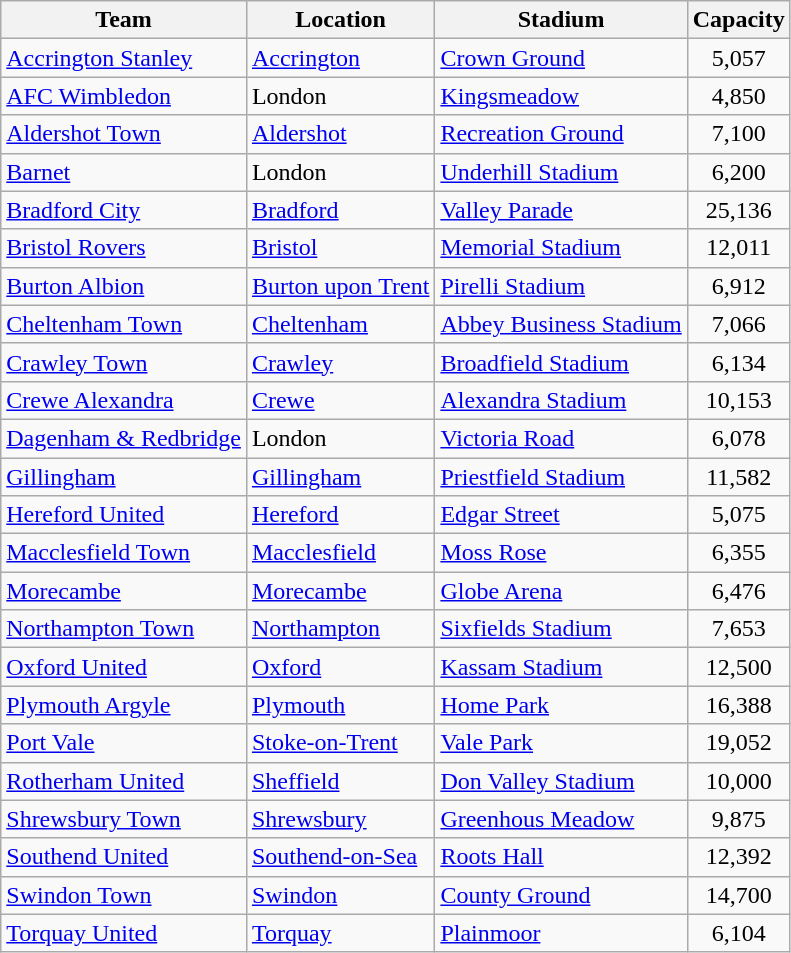<table class="wikitable sortable">
<tr>
<th>Team</th>
<th>Location</th>
<th>Stadium</th>
<th>Capacity</th>
</tr>
<tr>
<td><a href='#'>Accrington Stanley</a></td>
<td><a href='#'>Accrington</a></td>
<td><a href='#'>Crown Ground</a></td>
<td align="center">5,057</td>
</tr>
<tr>
<td><a href='#'>AFC Wimbledon</a></td>
<td>London</td>
<td><a href='#'>Kingsmeadow</a></td>
<td align="center">4,850</td>
</tr>
<tr>
<td><a href='#'>Aldershot Town</a></td>
<td><a href='#'>Aldershot</a></td>
<td><a href='#'>Recreation Ground</a></td>
<td align="center">7,100</td>
</tr>
<tr>
<td><a href='#'>Barnet</a></td>
<td>London</td>
<td><a href='#'>Underhill Stadium</a></td>
<td align="center">6,200</td>
</tr>
<tr>
<td><a href='#'>Bradford City</a></td>
<td><a href='#'>Bradford</a></td>
<td><a href='#'>Valley Parade</a></td>
<td align="center">25,136</td>
</tr>
<tr>
<td><a href='#'>Bristol Rovers</a></td>
<td><a href='#'>Bristol</a></td>
<td><a href='#'>Memorial Stadium</a></td>
<td align="center">12,011</td>
</tr>
<tr>
<td><a href='#'>Burton Albion</a></td>
<td><a href='#'>Burton upon Trent</a></td>
<td><a href='#'>Pirelli Stadium</a></td>
<td align="center">6,912</td>
</tr>
<tr>
<td><a href='#'>Cheltenham Town</a></td>
<td><a href='#'>Cheltenham</a></td>
<td><a href='#'>Abbey Business Stadium</a></td>
<td align="center">7,066</td>
</tr>
<tr>
<td><a href='#'>Crawley Town</a></td>
<td><a href='#'>Crawley</a></td>
<td><a href='#'>Broadfield Stadium</a></td>
<td align="center">6,134</td>
</tr>
<tr>
<td><a href='#'>Crewe Alexandra</a></td>
<td><a href='#'>Crewe</a></td>
<td><a href='#'>Alexandra Stadium</a></td>
<td align="center">10,153</td>
</tr>
<tr>
<td><a href='#'>Dagenham & Redbridge</a></td>
<td>London</td>
<td><a href='#'>Victoria Road</a></td>
<td align="center">6,078</td>
</tr>
<tr>
<td><a href='#'>Gillingham</a></td>
<td><a href='#'>Gillingham</a></td>
<td><a href='#'>Priestfield Stadium</a></td>
<td align="center">11,582</td>
</tr>
<tr>
<td><a href='#'>Hereford United</a></td>
<td><a href='#'>Hereford</a></td>
<td><a href='#'>Edgar Street</a></td>
<td align="center">5,075</td>
</tr>
<tr>
<td><a href='#'>Macclesfield Town</a></td>
<td><a href='#'>Macclesfield</a></td>
<td><a href='#'>Moss Rose</a></td>
<td align="center">6,355</td>
</tr>
<tr>
<td><a href='#'>Morecambe</a></td>
<td><a href='#'>Morecambe</a></td>
<td><a href='#'>Globe Arena</a></td>
<td align="center">6,476</td>
</tr>
<tr>
<td><a href='#'>Northampton Town</a></td>
<td><a href='#'>Northampton</a></td>
<td><a href='#'>Sixfields Stadium</a></td>
<td align="center">7,653</td>
</tr>
<tr>
<td><a href='#'>Oxford United</a></td>
<td><a href='#'>Oxford</a></td>
<td><a href='#'>Kassam Stadium</a></td>
<td align="center">12,500</td>
</tr>
<tr>
<td><a href='#'>Plymouth Argyle</a></td>
<td><a href='#'>Plymouth</a></td>
<td><a href='#'>Home Park</a></td>
<td align="center">16,388</td>
</tr>
<tr>
<td><a href='#'>Port Vale</a></td>
<td><a href='#'>Stoke-on-Trent</a></td>
<td><a href='#'>Vale Park</a></td>
<td align="center">19,052</td>
</tr>
<tr>
<td><a href='#'>Rotherham United</a></td>
<td><a href='#'>Sheffield</a></td>
<td><a href='#'>Don Valley Stadium</a></td>
<td align="center">10,000</td>
</tr>
<tr>
<td><a href='#'>Shrewsbury Town</a></td>
<td><a href='#'>Shrewsbury</a></td>
<td><a href='#'>Greenhous Meadow</a></td>
<td align="center">9,875</td>
</tr>
<tr>
<td><a href='#'>Southend United</a></td>
<td><a href='#'>Southend-on-Sea</a></td>
<td><a href='#'>Roots Hall</a></td>
<td align="center">12,392</td>
</tr>
<tr>
<td><a href='#'>Swindon Town</a></td>
<td><a href='#'>Swindon</a></td>
<td><a href='#'>County Ground</a></td>
<td align="center">14,700</td>
</tr>
<tr>
<td><a href='#'>Torquay United</a></td>
<td><a href='#'>Torquay</a></td>
<td><a href='#'>Plainmoor</a></td>
<td align="center">6,104</td>
</tr>
</table>
